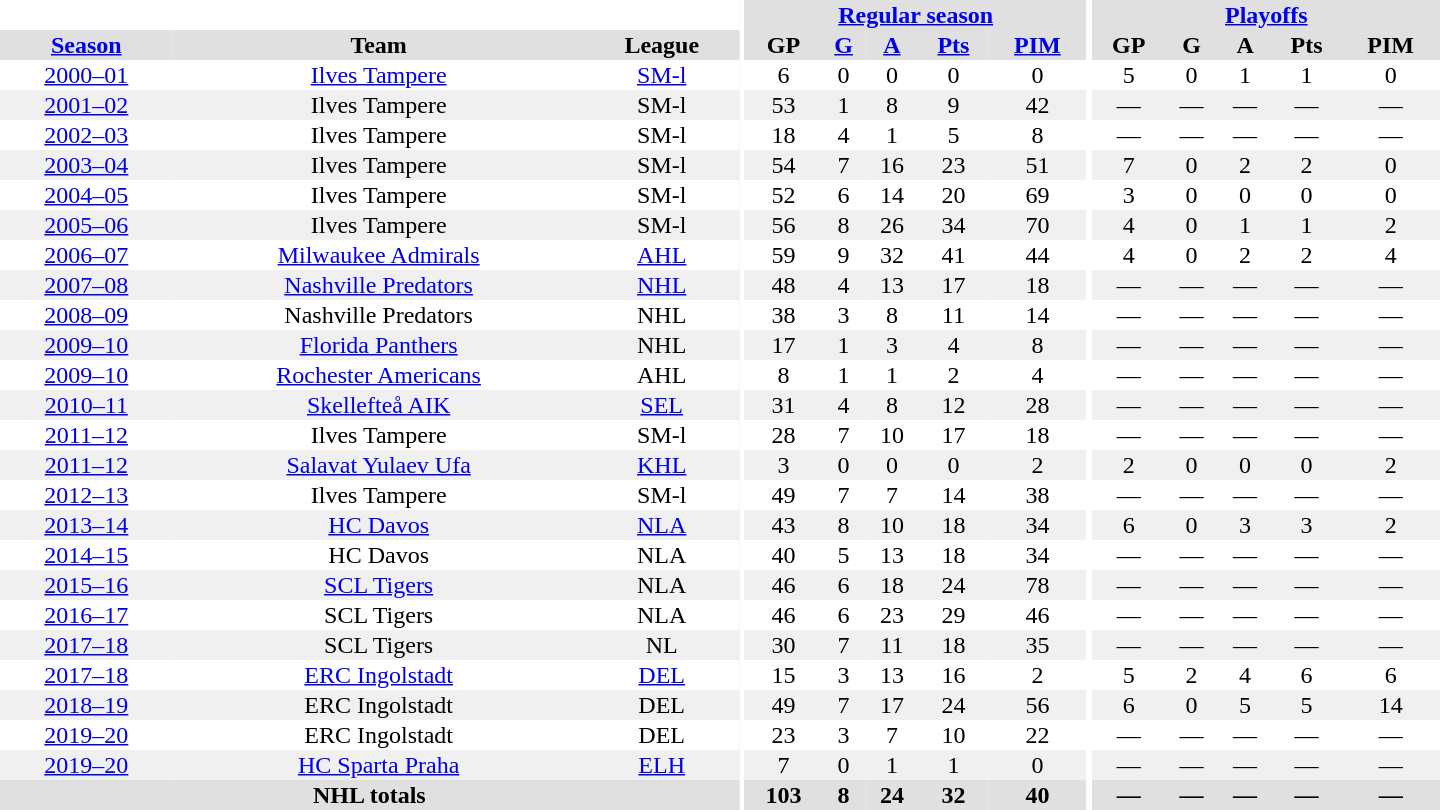<table border="0" cellpadding="1" cellspacing="0" style="text-align:center; width:60em">
<tr bgcolor="#e0e0e0">
<th colspan="3" bgcolor="#ffffff"></th>
<th rowspan="99" bgcolor="#ffffff"></th>
<th colspan="5"><a href='#'>Regular season</a></th>
<th rowspan="99" bgcolor="#ffffff"></th>
<th colspan="5"><a href='#'>Playoffs</a></th>
</tr>
<tr bgcolor="#e0e0e0">
<th><a href='#'>Season</a></th>
<th>Team</th>
<th>League</th>
<th>GP</th>
<th><a href='#'>G</a></th>
<th><a href='#'>A</a></th>
<th><a href='#'>Pts</a></th>
<th><a href='#'>PIM</a></th>
<th>GP</th>
<th>G</th>
<th>A</th>
<th>Pts</th>
<th>PIM</th>
</tr>
<tr ALIGN="center">
<td><a href='#'>2000–01</a></td>
<td><a href='#'>Ilves Tampere</a></td>
<td><a href='#'>SM-l</a></td>
<td>6</td>
<td>0</td>
<td>0</td>
<td>0</td>
<td>0</td>
<td>5</td>
<td>0</td>
<td>1</td>
<td>1</td>
<td>0</td>
</tr>
<tr ALIGN="center" bgcolor="#f0f0f0">
<td><a href='#'>2001–02</a></td>
<td>Ilves Tampere</td>
<td>SM-l</td>
<td>53</td>
<td>1</td>
<td>8</td>
<td>9</td>
<td>42</td>
<td>—</td>
<td>—</td>
<td>—</td>
<td>—</td>
<td>—</td>
</tr>
<tr ALIGN="center">
<td><a href='#'>2002–03</a></td>
<td>Ilves Tampere</td>
<td>SM-l</td>
<td>18</td>
<td>4</td>
<td>1</td>
<td>5</td>
<td>8</td>
<td>—</td>
<td>—</td>
<td>—</td>
<td>—</td>
<td>—</td>
</tr>
<tr ALIGN="center" bgcolor="#f0f0f0">
<td><a href='#'>2003–04</a></td>
<td>Ilves Tampere</td>
<td>SM-l</td>
<td>54</td>
<td>7</td>
<td>16</td>
<td>23</td>
<td>51</td>
<td>7</td>
<td>0</td>
<td>2</td>
<td>2</td>
<td>0</td>
</tr>
<tr ALIGN="center">
<td><a href='#'>2004–05</a></td>
<td>Ilves Tampere</td>
<td>SM-l</td>
<td>52</td>
<td>6</td>
<td>14</td>
<td>20</td>
<td>69</td>
<td>3</td>
<td>0</td>
<td>0</td>
<td>0</td>
<td>0</td>
</tr>
<tr ALIGN="center" bgcolor="#f0f0f0">
<td><a href='#'>2005–06</a></td>
<td>Ilves Tampere</td>
<td>SM-l</td>
<td>56</td>
<td>8</td>
<td>26</td>
<td>34</td>
<td>70</td>
<td>4</td>
<td>0</td>
<td>1</td>
<td>1</td>
<td>2</td>
</tr>
<tr ALIGN="center">
<td><a href='#'>2006–07</a></td>
<td><a href='#'>Milwaukee Admirals</a></td>
<td><a href='#'>AHL</a></td>
<td>59</td>
<td>9</td>
<td>32</td>
<td>41</td>
<td>44</td>
<td>4</td>
<td>0</td>
<td>2</td>
<td>2</td>
<td>4</td>
</tr>
<tr ALIGN="center" bgcolor="#f0f0f0">
<td><a href='#'>2007–08</a></td>
<td><a href='#'>Nashville Predators</a></td>
<td><a href='#'>NHL</a></td>
<td>48</td>
<td>4</td>
<td>13</td>
<td>17</td>
<td>18</td>
<td>—</td>
<td>—</td>
<td>—</td>
<td>—</td>
<td>—</td>
</tr>
<tr ALIGN="center">
<td><a href='#'>2008–09</a></td>
<td>Nashville Predators</td>
<td>NHL</td>
<td>38</td>
<td>3</td>
<td>8</td>
<td>11</td>
<td>14</td>
<td>—</td>
<td>—</td>
<td>—</td>
<td>—</td>
<td>—</td>
</tr>
<tr ALIGN="center" bgcolor="#f0f0f0">
<td><a href='#'>2009–10</a></td>
<td><a href='#'>Florida Panthers</a></td>
<td>NHL</td>
<td>17</td>
<td>1</td>
<td>3</td>
<td>4</td>
<td>8</td>
<td>—</td>
<td>—</td>
<td>—</td>
<td>—</td>
<td>—</td>
</tr>
<tr ALIGN="center">
<td><a href='#'>2009–10</a></td>
<td><a href='#'>Rochester Americans</a></td>
<td>AHL</td>
<td>8</td>
<td>1</td>
<td>1</td>
<td>2</td>
<td>4</td>
<td>—</td>
<td>—</td>
<td>—</td>
<td>—</td>
<td>—</td>
</tr>
<tr ALIGN="center"   bgcolor="#f0f0f0">
<td><a href='#'>2010–11</a></td>
<td><a href='#'>Skellefteå AIK</a></td>
<td><a href='#'>SEL</a></td>
<td>31</td>
<td>4</td>
<td>8</td>
<td>12</td>
<td>28</td>
<td>—</td>
<td>—</td>
<td>—</td>
<td>—</td>
<td>—</td>
</tr>
<tr ALIGN="center">
<td><a href='#'>2011–12</a></td>
<td>Ilves Tampere</td>
<td>SM-l</td>
<td>28</td>
<td>7</td>
<td>10</td>
<td>17</td>
<td>18</td>
<td>—</td>
<td>—</td>
<td>—</td>
<td>—</td>
<td>—</td>
</tr>
<tr ALIGN="center" bgcolor="#f0f0f0">
<td><a href='#'>2011–12</a></td>
<td><a href='#'>Salavat Yulaev Ufa</a></td>
<td><a href='#'>KHL</a></td>
<td>3</td>
<td>0</td>
<td>0</td>
<td>0</td>
<td>2</td>
<td>2</td>
<td>0</td>
<td>0</td>
<td>0</td>
<td>2</td>
</tr>
<tr ALIGN="center">
<td><a href='#'>2012–13</a></td>
<td>Ilves Tampere</td>
<td>SM-l</td>
<td>49</td>
<td>7</td>
<td>7</td>
<td>14</td>
<td>38</td>
<td>—</td>
<td>—</td>
<td>—</td>
<td>—</td>
<td>—</td>
</tr>
<tr ALIGN="center" bgcolor="#f0f0f0">
<td><a href='#'>2013–14</a></td>
<td><a href='#'>HC Davos</a></td>
<td><a href='#'>NLA</a></td>
<td>43</td>
<td>8</td>
<td>10</td>
<td>18</td>
<td>34</td>
<td>6</td>
<td>0</td>
<td>3</td>
<td>3</td>
<td>2</td>
</tr>
<tr ALIGN="center">
<td><a href='#'>2014–15</a></td>
<td>HC Davos</td>
<td>NLA</td>
<td>40</td>
<td>5</td>
<td>13</td>
<td>18</td>
<td>34</td>
<td>—</td>
<td>—</td>
<td>—</td>
<td>—</td>
<td>—</td>
</tr>
<tr ALIGN="center" bgcolor="#f0f0f0">
<td><a href='#'>2015–16</a></td>
<td><a href='#'>SCL Tigers</a></td>
<td>NLA</td>
<td>46</td>
<td>6</td>
<td>18</td>
<td>24</td>
<td>78</td>
<td>—</td>
<td>—</td>
<td>—</td>
<td>—</td>
<td>—</td>
</tr>
<tr ALIGN="center">
<td><a href='#'>2016–17</a></td>
<td>SCL Tigers</td>
<td>NLA</td>
<td>46</td>
<td>6</td>
<td>23</td>
<td>29</td>
<td>46</td>
<td>—</td>
<td>—</td>
<td>—</td>
<td>—</td>
<td>—</td>
</tr>
<tr ALIGN="center" bgcolor="#f0f0f0">
<td><a href='#'>2017–18</a></td>
<td>SCL Tigers</td>
<td>NL</td>
<td>30</td>
<td>7</td>
<td>11</td>
<td>18</td>
<td>35</td>
<td>—</td>
<td>—</td>
<td>—</td>
<td>—</td>
<td>—</td>
</tr>
<tr ALIGN="center">
<td><a href='#'>2017–18</a></td>
<td><a href='#'>ERC Ingolstadt</a></td>
<td><a href='#'>DEL</a></td>
<td>15</td>
<td>3</td>
<td>13</td>
<td>16</td>
<td>2</td>
<td>5</td>
<td>2</td>
<td>4</td>
<td>6</td>
<td>6</td>
</tr>
<tr ALIGN="center" bgcolor="#f0f0f0">
<td><a href='#'>2018–19</a></td>
<td>ERC Ingolstadt</td>
<td>DEL</td>
<td>49</td>
<td>7</td>
<td>17</td>
<td>24</td>
<td>56</td>
<td>6</td>
<td>0</td>
<td>5</td>
<td>5</td>
<td>14</td>
</tr>
<tr ALIGN="center">
<td><a href='#'>2019–20</a></td>
<td>ERC Ingolstadt</td>
<td>DEL</td>
<td>23</td>
<td>3</td>
<td>7</td>
<td>10</td>
<td>22</td>
<td>—</td>
<td>—</td>
<td>—</td>
<td>—</td>
<td>—</td>
</tr>
<tr ALIGN="center" bgcolor="#f0f0f0">
<td><a href='#'>2019–20</a></td>
<td><a href='#'>HC Sparta Praha</a></td>
<td><a href='#'>ELH</a></td>
<td>7</td>
<td>0</td>
<td>1</td>
<td>1</td>
<td>0</td>
<td>—</td>
<td>—</td>
<td>—</td>
<td>—</td>
<td>—</td>
</tr>
<tr bgcolor="#e0e0e0">
<th colspan="3">NHL totals</th>
<th>103</th>
<th>8</th>
<th>24</th>
<th>32</th>
<th>40</th>
<th>—</th>
<th>—</th>
<th>—</th>
<th>—</th>
<th>—</th>
</tr>
</table>
